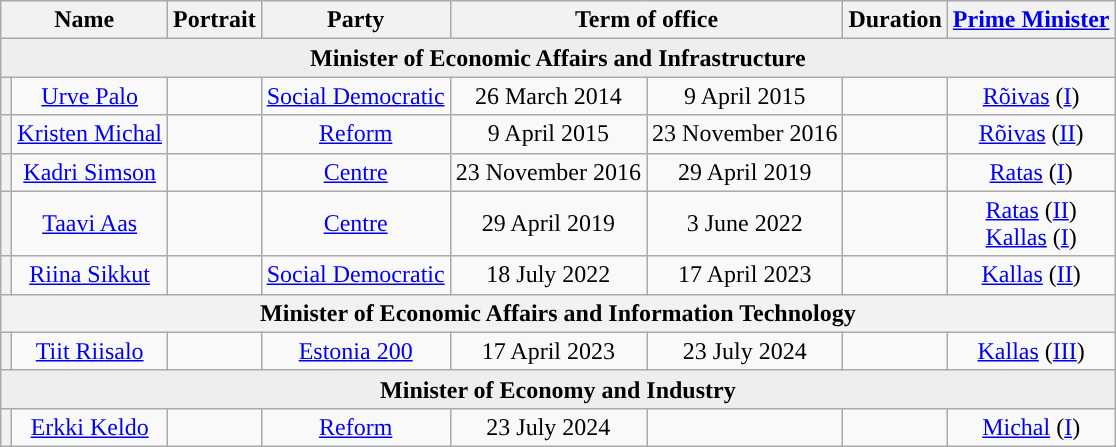<table class="wikitable" style="text-align:center;">
<tr>
<th colspan=2>Name</th>
<th>Portrait</th>
<th>Party</th>
<th colspan=2>Term of office</th>
<th>Duration</th>
<th><a href='#'>Prime Minister</a></th>
</tr>
<tr>
<th style="background:#EEEEEE" colspan="8">Minister of Economic Affairs and Infrastructure</th>
</tr>
<tr>
<th style="background:"></th>
<td><a href='#'>Urve Palo</a></td>
<td></td>
<td><a href='#'>Social Democratic</a></td>
<td>26 March 2014</td>
<td>9 April 2015</td>
<td></td>
<td><a href='#'>Rõivas</a> (<a href='#'>I</a>)</td>
</tr>
<tr>
<th style="background:"></th>
<td><a href='#'>Kristen Michal</a></td>
<td></td>
<td><a href='#'>Reform</a></td>
<td>9 April 2015</td>
<td>23 November 2016</td>
<td></td>
<td><a href='#'>Rõivas</a> (<a href='#'>II</a>)</td>
</tr>
<tr>
<th style="background:"></th>
<td><a href='#'>Kadri Simson</a></td>
<td></td>
<td><a href='#'>Centre</a></td>
<td>23 November 2016</td>
<td>29 April 2019</td>
<td></td>
<td><a href='#'>Ratas</a> (<a href='#'>I</a>)</td>
</tr>
<tr>
<th style="background:"></th>
<td><a href='#'>Taavi Aas</a></td>
<td></td>
<td><a href='#'>Centre</a></td>
<td>29 April 2019</td>
<td>3 June 2022</td>
<td></td>
<td><a href='#'>Ratas</a> (<a href='#'>II</a>)<br><a href='#'>Kallas</a> (<a href='#'>I</a>)</td>
</tr>
<tr>
<th style="background:"></th>
<td><a href='#'>Riina Sikkut</a></td>
<td></td>
<td><a href='#'>Social Democratic</a></td>
<td>18 July 2022</td>
<td>17 April 2023</td>
<td></td>
<td><a href='#'>Kallas</a> (<a href='#'>II</a>)</td>
</tr>
<tr>
<th colspan="8"><strong>Minister of Economic Affairs and Information Technology</strong></th>
</tr>
<tr>
<th style="background:"></th>
<td><a href='#'>Tiit Riisalo</a></td>
<td></td>
<td><a href='#'>Estonia 200</a></td>
<td>17 April 2023</td>
<td>23 July 2024</td>
<td></td>
<td><a href='#'>Kallas</a> (<a href='#'>III</a>)</td>
</tr>
<tr>
<th style="background:#EEEEEE" colspan="8">Minister of Economy and Industry</th>
</tr>
<tr>
<th style="background:"></th>
<td><a href='#'>Erkki Keldo</a></td>
<td></td>
<td><a href='#'>Reform</a></td>
<td>23 July 2024</td>
<td></td>
<td></td>
<td><a href='#'>Michal</a> (<a href='#'>I</a>)</td>
</tr>
</table>
